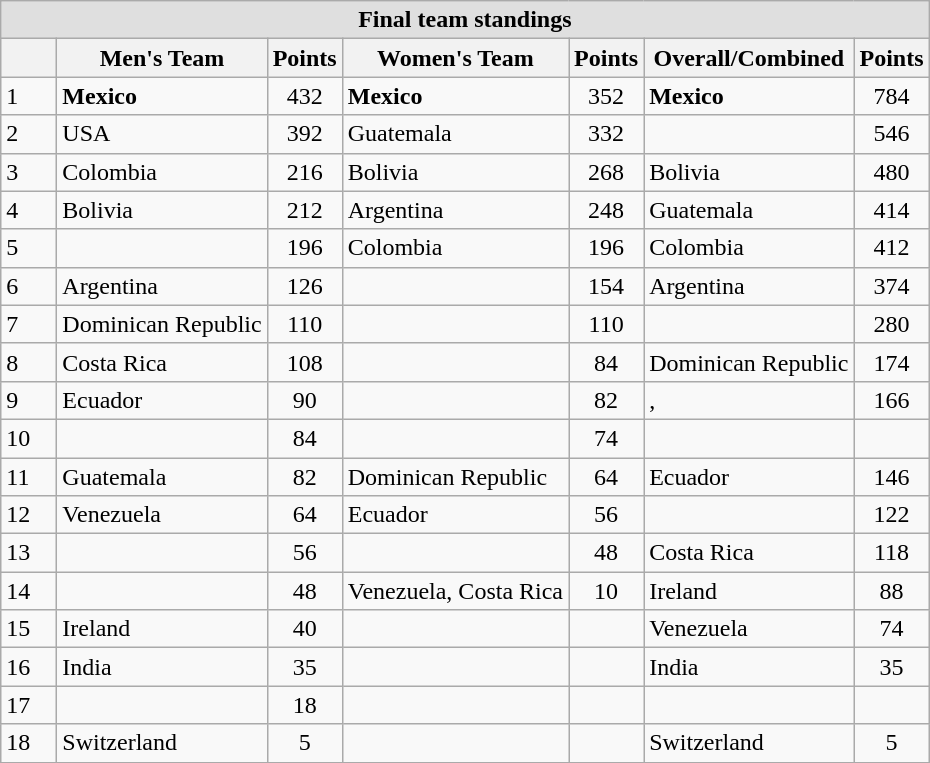<table class="wikitable">
<tr align=left style="background:#dfdfdf;">
<td colspan=7 align="center"><strong>Final team standings</strong></td>
</tr>
<tr>
<th width=30></th>
<th width=>Men's Team</th>
<th width=>Points</th>
<th width=>Women's Team</th>
<th width=>Points</th>
<th width=>Overall/Combined</th>
<th width=>Points</th>
</tr>
<tr>
<td align="centre">1</td>
<td> <strong>Mexico</strong></td>
<td align="center">432</td>
<td> <strong>Mexico</strong></td>
<td align="center">352</td>
<td> <strong>Mexico</strong></td>
<td align="center">784</td>
</tr>
<tr>
<td align="centre">2</td>
<td>  USA</td>
<td align="center">392</td>
<td> Guatemala</td>
<td align="center">332</td>
<td></td>
<td align="center">546</td>
</tr>
<tr>
<td align="centre">3</td>
<td> Colombia</td>
<td align="center">216</td>
<td> Bolivia</td>
<td align="center">268</td>
<td> Bolivia</td>
<td align="center">480</td>
</tr>
<tr>
<td align="centre">4</td>
<td> Bolivia</td>
<td align="center">212</td>
<td> Argentina</td>
<td align="center">248</td>
<td> Guatemala</td>
<td align="center">414</td>
</tr>
<tr>
<td align="centre">5</td>
<td></td>
<td align="center">196</td>
<td> Colombia</td>
<td align="center">196</td>
<td> Colombia</td>
<td align="center">412</td>
</tr>
<tr>
<td align="centre">6</td>
<td> Argentina</td>
<td align="center">126</td>
<td></td>
<td align="center">154</td>
<td> Argentina</td>
<td align="center">374</td>
</tr>
<tr>
<td align="centre">7</td>
<td> Dominican Republic</td>
<td align="center">110</td>
<td></td>
<td align="center">110</td>
<td></td>
<td align="center">280</td>
</tr>
<tr>
<td align="centre">8</td>
<td> Costa Rica</td>
<td align="center">108</td>
<td></td>
<td align="center">84</td>
<td> Dominican Republic</td>
<td align="center">174</td>
</tr>
<tr>
<td align="centre">9</td>
<td> Ecuador</td>
<td align="center">90</td>
<td></td>
<td align="center">82</td>
<td>, </td>
<td align="center">166</td>
</tr>
<tr>
<td align="centre">10</td>
<td></td>
<td align="center">84</td>
<td></td>
<td align="center">74</td>
<td></td>
<td align="center"></td>
</tr>
<tr>
<td align="centre">11</td>
<td> Guatemala</td>
<td align="center">82</td>
<td> Dominican Republic</td>
<td align="center">64</td>
<td> Ecuador</td>
<td align="center">146</td>
</tr>
<tr>
<td align="centre">12</td>
<td> Venezuela</td>
<td align="center">64</td>
<td> Ecuador</td>
<td align="center">56</td>
<td></td>
<td align="center">122</td>
</tr>
<tr>
<td align="centre">13</td>
<td></td>
<td align="center">56</td>
<td></td>
<td align="center">48</td>
<td> Costa Rica</td>
<td align="center">118</td>
</tr>
<tr>
<td align="centre">14</td>
<td></td>
<td align="center">48</td>
<td> Venezuela,  Costa Rica</td>
<td align="center">10</td>
<td> Ireland</td>
<td align="center">88</td>
</tr>
<tr>
<td align="centre">15</td>
<td> Ireland</td>
<td align="center">40</td>
<td></td>
<td align="center"></td>
<td> Venezuela</td>
<td align="center">74</td>
</tr>
<tr>
<td align="centre">16</td>
<td> India</td>
<td align="center">35</td>
<td></td>
<td align="center"></td>
<td> India</td>
<td align="center">35</td>
</tr>
<tr>
<td align="centre">17</td>
<td></td>
<td align="center">18</td>
<td></td>
<td align="center"></td>
<td></td>
<td align="center"></td>
</tr>
<tr>
<td align="centre">18</td>
<td> Switzerland</td>
<td align="center">5</td>
<td></td>
<td align="center"></td>
<td> Switzerland</td>
<td align="center">5</td>
</tr>
<tr>
</tr>
</table>
